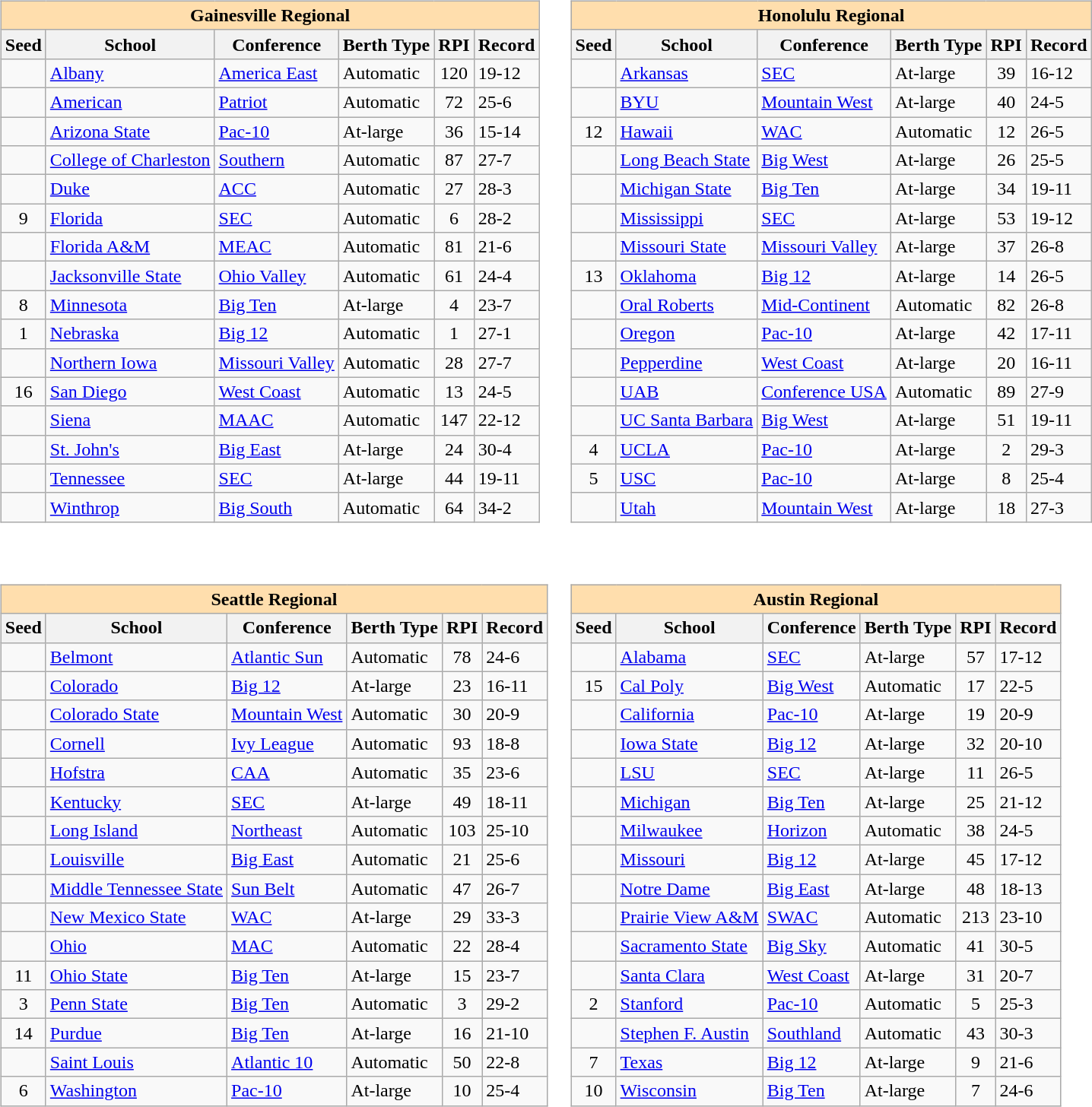<table>
<tr>
<td valign=top><br><table class="wikitable sortable">
<tr>
<th colspan="6" style="background:#ffdead;">Gainesville Regional</th>
</tr>
<tr>
<th>Seed</th>
<th>School</th>
<th>Conference</th>
<th>Berth Type</th>
<th>RPI</th>
<th>Record</th>
</tr>
<tr>
<td></td>
<td><a href='#'>Albany</a></td>
<td><a href='#'>America East</a></td>
<td>Automatic</td>
<td align=center>120</td>
<td>19-12</td>
</tr>
<tr>
<td></td>
<td><a href='#'>American</a></td>
<td><a href='#'>Patriot</a></td>
<td>Automatic</td>
<td align=center>72</td>
<td>25-6</td>
</tr>
<tr>
<td></td>
<td><a href='#'>Arizona State</a></td>
<td><a href='#'>Pac-10</a></td>
<td>At-large</td>
<td align=center>36</td>
<td>15-14</td>
</tr>
<tr>
<td></td>
<td><a href='#'>College of Charleston</a></td>
<td><a href='#'>Southern</a></td>
<td>Automatic</td>
<td align=center>87</td>
<td>27-7</td>
</tr>
<tr>
<td></td>
<td><a href='#'>Duke</a></td>
<td><a href='#'>ACC</a></td>
<td>Automatic</td>
<td align=center>27</td>
<td>28-3</td>
</tr>
<tr>
<td align=center>9</td>
<td><a href='#'>Florida</a></td>
<td><a href='#'>SEC</a></td>
<td>Automatic</td>
<td align=center>6</td>
<td>28-2</td>
</tr>
<tr>
<td></td>
<td><a href='#'>Florida A&M</a></td>
<td><a href='#'>MEAC</a></td>
<td>Automatic</td>
<td align=center>81</td>
<td>21-6</td>
</tr>
<tr>
<td></td>
<td><a href='#'>Jacksonville State</a></td>
<td><a href='#'>Ohio Valley</a></td>
<td>Automatic</td>
<td align=center>61</td>
<td>24-4</td>
</tr>
<tr>
<td align=center>8</td>
<td><a href='#'>Minnesota</a></td>
<td><a href='#'>Big Ten</a></td>
<td>At-large</td>
<td align=center>4</td>
<td>23-7</td>
</tr>
<tr>
<td align=center>1</td>
<td><a href='#'>Nebraska</a></td>
<td><a href='#'>Big 12</a></td>
<td>Automatic</td>
<td align=center>1</td>
<td>27-1</td>
</tr>
<tr>
<td></td>
<td><a href='#'>Northern Iowa</a></td>
<td><a href='#'>Missouri Valley</a></td>
<td>Automatic</td>
<td align=center>28</td>
<td>27-7</td>
</tr>
<tr>
<td align=center>16</td>
<td><a href='#'>San Diego</a></td>
<td><a href='#'>West Coast</a></td>
<td>Automatic</td>
<td align=center>13</td>
<td>24-5</td>
</tr>
<tr>
<td></td>
<td><a href='#'>Siena</a></td>
<td><a href='#'>MAAC</a></td>
<td>Automatic</td>
<td align=center>147</td>
<td>22-12</td>
</tr>
<tr>
<td></td>
<td><a href='#'>St. John's</a></td>
<td><a href='#'>Big East</a></td>
<td>At-large</td>
<td align=center>24</td>
<td>30-4</td>
</tr>
<tr>
<td></td>
<td><a href='#'>Tennessee</a></td>
<td><a href='#'>SEC</a></td>
<td>At-large</td>
<td align=center>44</td>
<td>19-11</td>
</tr>
<tr>
<td></td>
<td><a href='#'>Winthrop</a></td>
<td><a href='#'>Big South</a></td>
<td>Automatic</td>
<td align=center>64</td>
<td>34-2</td>
</tr>
</table>
</td>
<td valign=top><br><table class="wikitable sortable">
<tr>
<th colspan="6" style="background:#ffdead;">Honolulu Regional</th>
</tr>
<tr>
<th>Seed</th>
<th>School</th>
<th>Conference</th>
<th>Berth Type</th>
<th>RPI</th>
<th>Record</th>
</tr>
<tr>
<td></td>
<td><a href='#'>Arkansas</a></td>
<td><a href='#'>SEC</a></td>
<td>At-large</td>
<td align=center>39</td>
<td>16-12</td>
</tr>
<tr>
<td></td>
<td><a href='#'>BYU</a></td>
<td><a href='#'>Mountain West</a></td>
<td>At-large</td>
<td align=center>40</td>
<td>24-5</td>
</tr>
<tr>
<td align=center>12</td>
<td><a href='#'>Hawaii</a></td>
<td><a href='#'>WAC</a></td>
<td>Automatic</td>
<td align=center>12</td>
<td>26-5</td>
</tr>
<tr>
<td></td>
<td><a href='#'>Long Beach State</a></td>
<td><a href='#'>Big West</a></td>
<td>At-large</td>
<td align=center>26</td>
<td>25-5</td>
</tr>
<tr>
<td></td>
<td><a href='#'>Michigan State</a></td>
<td><a href='#'>Big Ten</a></td>
<td>At-large</td>
<td align=center>34</td>
<td>19-11</td>
</tr>
<tr>
<td></td>
<td><a href='#'>Mississippi</a></td>
<td><a href='#'>SEC</a></td>
<td>At-large</td>
<td align=center>53</td>
<td>19-12</td>
</tr>
<tr>
<td></td>
<td><a href='#'>Missouri State</a></td>
<td><a href='#'>Missouri Valley</a></td>
<td>At-large</td>
<td align=center>37</td>
<td>26-8</td>
</tr>
<tr>
<td align=center>13</td>
<td><a href='#'>Oklahoma</a></td>
<td><a href='#'>Big 12</a></td>
<td>At-large</td>
<td align=center>14</td>
<td>26-5</td>
</tr>
<tr>
<td></td>
<td><a href='#'>Oral Roberts</a></td>
<td><a href='#'>Mid-Continent</a></td>
<td>Automatic</td>
<td align=center>82</td>
<td>26-8</td>
</tr>
<tr>
<td></td>
<td><a href='#'>Oregon</a></td>
<td><a href='#'>Pac-10</a></td>
<td>At-large</td>
<td align=center>42</td>
<td>17-11</td>
</tr>
<tr>
<td></td>
<td><a href='#'>Pepperdine</a></td>
<td><a href='#'>West Coast</a></td>
<td>At-large</td>
<td align=center>20</td>
<td>16-11</td>
</tr>
<tr>
<td></td>
<td><a href='#'>UAB</a></td>
<td><a href='#'>Conference USA</a></td>
<td>Automatic</td>
<td align=center>89</td>
<td>27-9</td>
</tr>
<tr>
<td></td>
<td><a href='#'>UC Santa Barbara</a></td>
<td><a href='#'>Big West</a></td>
<td>At-large</td>
<td align=center>51</td>
<td>19-11</td>
</tr>
<tr>
<td align=center>4</td>
<td><a href='#'>UCLA</a></td>
<td><a href='#'>Pac-10</a></td>
<td>At-large</td>
<td align=center>2</td>
<td>29-3</td>
</tr>
<tr>
<td align=center>5</td>
<td><a href='#'>USC</a></td>
<td><a href='#'>Pac-10</a></td>
<td>At-large</td>
<td align=center>8</td>
<td>25-4</td>
</tr>
<tr>
<td></td>
<td><a href='#'>Utah</a></td>
<td><a href='#'>Mountain West</a></td>
<td>At-large</td>
<td align=center>18</td>
<td>27-3</td>
</tr>
</table>
</td>
</tr>
<tr>
<td valign=top><br><table class="wikitable sortable">
<tr>
<th colspan="6" style="background:#ffdead;">Seattle Regional</th>
</tr>
<tr>
<th>Seed</th>
<th>School</th>
<th>Conference</th>
<th>Berth Type</th>
<th>RPI</th>
<th>Record</th>
</tr>
<tr>
<td></td>
<td><a href='#'>Belmont</a></td>
<td><a href='#'>Atlantic Sun</a></td>
<td>Automatic</td>
<td align=center>78</td>
<td>24-6</td>
</tr>
<tr>
<td></td>
<td><a href='#'>Colorado</a></td>
<td><a href='#'>Big 12</a></td>
<td>At-large</td>
<td align=center>23</td>
<td>16-11</td>
</tr>
<tr>
<td></td>
<td><a href='#'>Colorado State</a></td>
<td><a href='#'>Mountain West</a></td>
<td>Automatic</td>
<td align=center>30</td>
<td>20-9</td>
</tr>
<tr>
<td></td>
<td><a href='#'>Cornell</a></td>
<td><a href='#'>Ivy League</a></td>
<td>Automatic</td>
<td align=center>93</td>
<td>18-8</td>
</tr>
<tr>
<td></td>
<td><a href='#'>Hofstra</a></td>
<td><a href='#'>CAA</a></td>
<td>Automatic</td>
<td align=center>35</td>
<td>23-6</td>
</tr>
<tr>
<td></td>
<td><a href='#'>Kentucky</a></td>
<td><a href='#'>SEC</a></td>
<td>At-large</td>
<td align=center>49</td>
<td>18-11</td>
</tr>
<tr>
<td></td>
<td><a href='#'>Long Island</a></td>
<td><a href='#'>Northeast</a></td>
<td>Automatic</td>
<td align=center>103</td>
<td>25-10</td>
</tr>
<tr>
<td></td>
<td><a href='#'>Louisville</a></td>
<td><a href='#'>Big East</a></td>
<td>Automatic</td>
<td align=center>21</td>
<td>25-6</td>
</tr>
<tr>
<td></td>
<td><a href='#'>Middle Tennessee State</a></td>
<td><a href='#'>Sun Belt</a></td>
<td>Automatic</td>
<td align=center>47</td>
<td>26-7</td>
</tr>
<tr>
<td></td>
<td><a href='#'>New Mexico State</a></td>
<td><a href='#'>WAC</a></td>
<td>At-large</td>
<td align=center>29</td>
<td>33-3</td>
</tr>
<tr>
<td></td>
<td><a href='#'>Ohio</a></td>
<td><a href='#'>MAC</a></td>
<td>Automatic</td>
<td align=center>22</td>
<td>28-4</td>
</tr>
<tr>
<td align=center>11</td>
<td><a href='#'>Ohio State</a></td>
<td><a href='#'>Big Ten</a></td>
<td>At-large</td>
<td align=center>15</td>
<td>23-7</td>
</tr>
<tr>
<td align=center>3</td>
<td><a href='#'>Penn State</a></td>
<td><a href='#'>Big Ten</a></td>
<td>Automatic</td>
<td align=center>3</td>
<td>29-2</td>
</tr>
<tr>
<td align=center>14</td>
<td><a href='#'>Purdue</a></td>
<td><a href='#'>Big Ten</a></td>
<td>At-large</td>
<td align=center>16</td>
<td>21-10</td>
</tr>
<tr>
<td></td>
<td><a href='#'>Saint Louis</a></td>
<td><a href='#'>Atlantic 10</a></td>
<td>Automatic</td>
<td align=center>50</td>
<td>22-8</td>
</tr>
<tr>
<td align=center>6</td>
<td><a href='#'>Washington</a></td>
<td><a href='#'>Pac-10</a></td>
<td>At-large</td>
<td align=center>10</td>
<td>25-4</td>
</tr>
</table>
</td>
<td valign=top><br><table class="wikitable sortable">
<tr>
<th colspan="6" style="background:#ffdead;">Austin Regional</th>
</tr>
<tr>
<th>Seed</th>
<th>School</th>
<th>Conference</th>
<th>Berth Type</th>
<th>RPI</th>
<th>Record</th>
</tr>
<tr>
<td></td>
<td><a href='#'>Alabama</a></td>
<td><a href='#'>SEC</a></td>
<td>At-large</td>
<td align=center>57</td>
<td>17-12</td>
</tr>
<tr>
<td align=center>15</td>
<td><a href='#'>Cal Poly</a></td>
<td><a href='#'>Big West</a></td>
<td>Automatic</td>
<td align=center>17</td>
<td>22-5</td>
</tr>
<tr>
<td></td>
<td><a href='#'>California</a></td>
<td><a href='#'>Pac-10</a></td>
<td>At-large</td>
<td align=center>19</td>
<td>20-9</td>
</tr>
<tr>
<td></td>
<td><a href='#'>Iowa State</a></td>
<td><a href='#'>Big 12</a></td>
<td>At-large</td>
<td align=center>32</td>
<td>20-10</td>
</tr>
<tr>
<td></td>
<td><a href='#'>LSU</a></td>
<td><a href='#'>SEC</a></td>
<td>At-large</td>
<td align=center>11</td>
<td>26-5</td>
</tr>
<tr>
<td></td>
<td><a href='#'>Michigan</a></td>
<td><a href='#'>Big Ten</a></td>
<td>At-large</td>
<td align=center>25</td>
<td>21-12</td>
</tr>
<tr>
<td></td>
<td><a href='#'>Milwaukee</a></td>
<td><a href='#'>Horizon</a></td>
<td>Automatic</td>
<td align=center>38</td>
<td>24-5</td>
</tr>
<tr>
<td></td>
<td><a href='#'>Missouri</a></td>
<td><a href='#'>Big 12</a></td>
<td>At-large</td>
<td align=center>45</td>
<td>17-12</td>
</tr>
<tr>
<td></td>
<td><a href='#'>Notre Dame</a></td>
<td><a href='#'>Big East</a></td>
<td>At-large</td>
<td align=center>48</td>
<td>18-13</td>
</tr>
<tr>
<td></td>
<td><a href='#'>Prairie View A&M</a></td>
<td><a href='#'>SWAC</a></td>
<td>Automatic</td>
<td align=center>213</td>
<td>23-10</td>
</tr>
<tr>
<td></td>
<td><a href='#'>Sacramento State</a></td>
<td><a href='#'>Big Sky</a></td>
<td>Automatic</td>
<td align=center>41</td>
<td>30-5</td>
</tr>
<tr>
<td></td>
<td><a href='#'>Santa Clara</a></td>
<td><a href='#'>West Coast</a></td>
<td>At-large</td>
<td align=center>31</td>
<td>20-7</td>
</tr>
<tr>
<td align=center>2</td>
<td><a href='#'>Stanford</a></td>
<td><a href='#'>Pac-10</a></td>
<td>Automatic</td>
<td align=center>5</td>
<td>25-3</td>
</tr>
<tr>
<td></td>
<td><a href='#'>Stephen F. Austin</a></td>
<td><a href='#'>Southland</a></td>
<td>Automatic</td>
<td align=center>43</td>
<td>30-3</td>
</tr>
<tr>
<td align=center>7</td>
<td><a href='#'>Texas</a></td>
<td><a href='#'>Big 12</a></td>
<td>At-large</td>
<td align=center>9</td>
<td>21-6</td>
</tr>
<tr>
<td align=center>10</td>
<td><a href='#'>Wisconsin</a></td>
<td><a href='#'>Big Ten</a></td>
<td>At-large</td>
<td align=center>7</td>
<td>24-6</td>
</tr>
</table>
</td>
</tr>
</table>
